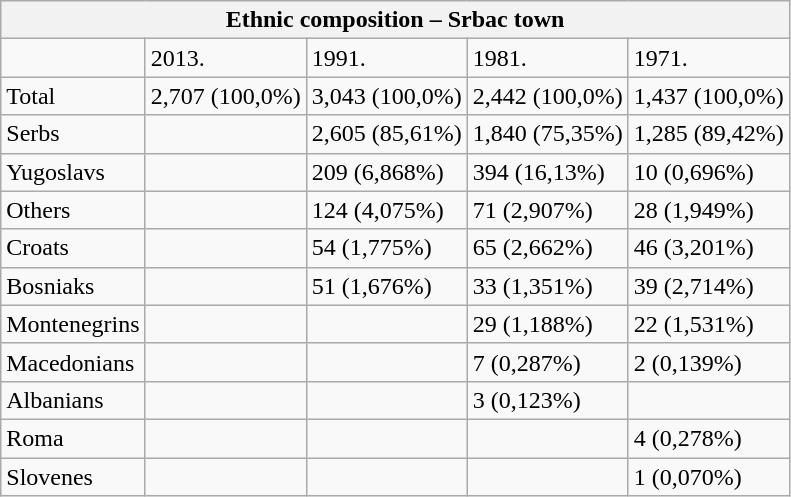<table class="wikitable">
<tr>
<th colspan="8">Ethnic composition – Srbac town</th>
</tr>
<tr>
<td></td>
<td>2013.</td>
<td>1991.</td>
<td>1981.</td>
<td>1971.</td>
</tr>
<tr>
<td>Total</td>
<td>2,707 (100,0%)</td>
<td>3,043 (100,0%)</td>
<td>2,442 (100,0%)</td>
<td>1,437 (100,0%)</td>
</tr>
<tr>
<td>Serbs</td>
<td></td>
<td>2,605 (85,61%)</td>
<td>1,840 (75,35%)</td>
<td>1,285 (89,42%)</td>
</tr>
<tr>
<td>Yugoslavs</td>
<td></td>
<td>209 (6,868%)</td>
<td>394 (16,13%)</td>
<td>10 (0,696%)</td>
</tr>
<tr>
<td>Others</td>
<td></td>
<td>124 (4,075%)</td>
<td>71 (2,907%)</td>
<td>28 (1,949%)</td>
</tr>
<tr>
<td>Croats</td>
<td></td>
<td>54 (1,775%)</td>
<td>65 (2,662%)</td>
<td>46 (3,201%)</td>
</tr>
<tr>
<td>Bosniaks</td>
<td></td>
<td>51 (1,676%)</td>
<td>33 (1,351%)</td>
<td>39 (2,714%)</td>
</tr>
<tr>
<td>Montenegrins</td>
<td></td>
<td></td>
<td>29 (1,188%)</td>
<td>22 (1,531%)</td>
</tr>
<tr>
<td>Macedonians</td>
<td></td>
<td></td>
<td>7 (0,287%)</td>
<td>2 (0,139%)</td>
</tr>
<tr>
<td>Albanians</td>
<td></td>
<td></td>
<td>3 (0,123%)</td>
<td></td>
</tr>
<tr>
<td>Roma</td>
<td></td>
<td></td>
<td></td>
<td>4 (0,278%)</td>
</tr>
<tr>
<td>Slovenes</td>
<td></td>
<td></td>
<td></td>
<td>1 (0,070%)<br></td>
</tr>
</table>
